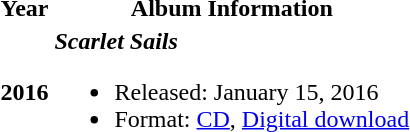<table>
<tr>
<th>Year</th>
<th>Album Information</th>
</tr>
<tr>
<th>2016</th>
<td><strong><em>Scarlet Sails</em></strong><br><ul><li>Released: January 15, 2016</li><li>Format: <a href='#'>CD</a>, <a href='#'>Digital download</a></li></ul></td>
</tr>
</table>
